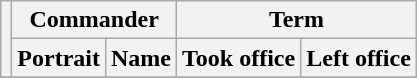<table class="wikitable sortable">
<tr>
<th rowspan=2></th>
<th colspan=2>Commander</th>
<th colspan=3>Term</th>
</tr>
<tr>
<th>Portrait</th>
<th>Name</th>
<th>Took office</th>
<th>Left office</th>
</tr>
<tr>
</tr>
</table>
